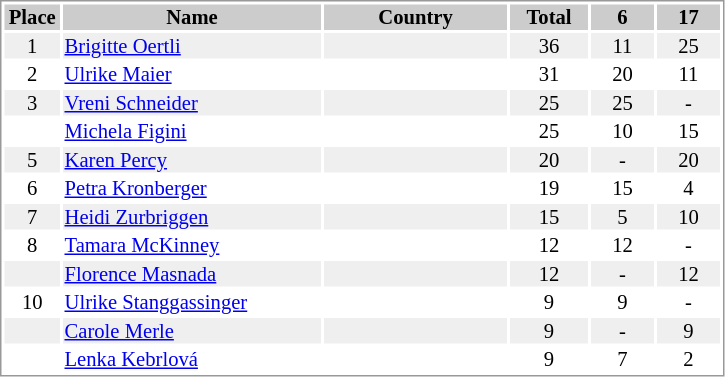<table border="0" style="border: 1px solid #999; background-color:#FFFFFF; text-align:center; font-size:86%; line-height:15px;">
<tr align="center" bgcolor="#CCCCCC">
<th width=35>Place</th>
<th width=170>Name</th>
<th width=120>Country</th>
<th width=50>Total</th>
<th width=40>6</th>
<th width=40>17</th>
</tr>
<tr bgcolor="#EFEFEF">
<td>1</td>
<td align="left"><a href='#'>Brigitte Oertli</a></td>
<td align="left"></td>
<td>36</td>
<td>11</td>
<td>25</td>
</tr>
<tr>
<td>2</td>
<td align="left"><a href='#'>Ulrike Maier</a></td>
<td align="left"></td>
<td>31</td>
<td>20</td>
<td>11</td>
</tr>
<tr bgcolor="#EFEFEF">
<td>3</td>
<td align="left"><a href='#'>Vreni Schneider</a></td>
<td align="left"></td>
<td>25</td>
<td>25</td>
<td>-</td>
</tr>
<tr>
<td></td>
<td align="left"><a href='#'>Michela Figini</a></td>
<td align="left"></td>
<td>25</td>
<td>10</td>
<td>15</td>
</tr>
<tr bgcolor="#EFEFEF">
<td>5</td>
<td align="left"><a href='#'>Karen Percy</a></td>
<td align="left"></td>
<td>20</td>
<td>-</td>
<td>20</td>
</tr>
<tr>
<td>6</td>
<td align="left"><a href='#'>Petra Kronberger</a></td>
<td align="left"></td>
<td>19</td>
<td>15</td>
<td>4</td>
</tr>
<tr bgcolor="#EFEFEF">
<td>7</td>
<td align="left"><a href='#'>Heidi Zurbriggen</a></td>
<td align="left"></td>
<td>15</td>
<td>5</td>
<td>10</td>
</tr>
<tr>
<td>8</td>
<td align="left"><a href='#'>Tamara McKinney</a></td>
<td align="left"></td>
<td>12</td>
<td>12</td>
<td>-</td>
</tr>
<tr bgcolor="#EFEFEF">
<td></td>
<td align="left"><a href='#'>Florence Masnada</a></td>
<td align="left"></td>
<td>12</td>
<td>-</td>
<td>12</td>
</tr>
<tr>
<td>10</td>
<td align="left"><a href='#'>Ulrike Stanggassinger</a></td>
<td align="left"></td>
<td>9</td>
<td>9</td>
<td>-</td>
</tr>
<tr bgcolor="#EFEFEF">
<td></td>
<td align="left"><a href='#'>Carole Merle</a></td>
<td align="left"></td>
<td>9</td>
<td>-</td>
<td>9</td>
</tr>
<tr>
<td></td>
<td align="left"><a href='#'>Lenka Kebrlová</a></td>
<td align="left"></td>
<td>9</td>
<td>7</td>
<td>2</td>
</tr>
</table>
